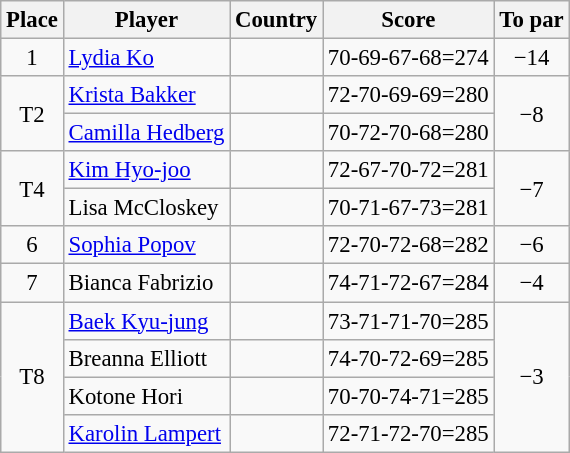<table class="wikitable" style="font-size:95%;">
<tr>
<th>Place</th>
<th>Player</th>
<th>Country</th>
<th>Score</th>
<th>To par</th>
</tr>
<tr>
<td align=center>1</td>
<td><a href='#'>Lydia Ko</a></td>
<td></td>
<td>70-69-67-68=274</td>
<td align=center>−14</td>
</tr>
<tr>
<td rowspan=2 align=center>T2</td>
<td><a href='#'>Krista Bakker</a></td>
<td></td>
<td>72-70-69-69=280</td>
<td rowspan=2 align=center>−8</td>
</tr>
<tr>
<td><a href='#'>Camilla Hedberg</a></td>
<td></td>
<td>70-72-70-68=280</td>
</tr>
<tr>
<td rowspan=2 align=center>T4</td>
<td><a href='#'>Kim Hyo-joo</a></td>
<td></td>
<td>72-67-70-72=281</td>
<td rowspan=2 align=center>−7</td>
</tr>
<tr>
<td>Lisa McCloskey</td>
<td></td>
<td>70-71-67-73=281</td>
</tr>
<tr>
<td align=center>6</td>
<td><a href='#'>Sophia Popov</a></td>
<td></td>
<td>72-70-72-68=282</td>
<td align=center>−6</td>
</tr>
<tr>
<td align=center>7</td>
<td>Bianca Fabrizio</td>
<td></td>
<td>74-71-72-67=284</td>
<td align=center>−4</td>
</tr>
<tr>
<td rowspan=4 align=center>T8</td>
<td><a href='#'>Baek Kyu-jung</a></td>
<td></td>
<td>73-71-71-70=285</td>
<td rowspan=4 align=center>−3</td>
</tr>
<tr>
<td>Breanna Elliott</td>
<td></td>
<td>74-70-72-69=285</td>
</tr>
<tr>
<td>Kotone Hori</td>
<td></td>
<td>70-70-74-71=285</td>
</tr>
<tr>
<td><a href='#'>Karolin Lampert</a></td>
<td></td>
<td>72-71-72-70=285</td>
</tr>
</table>
